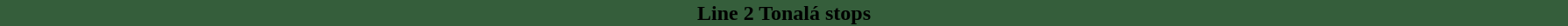<table style="margin: 0 2em 0 2em;" align="center">
<tr>
<th style="background:#355E3B" width="100%" align="center">Line 2 Tonalá stops</th>
<th></th>
</tr>
<tr>
<td style="font-size: 90%;" align="center"><br><table>
<tr>
<th></th>
<td></td>
</tr>
<tr>
</tr>
</table>
</td>
</tr>
</table>
